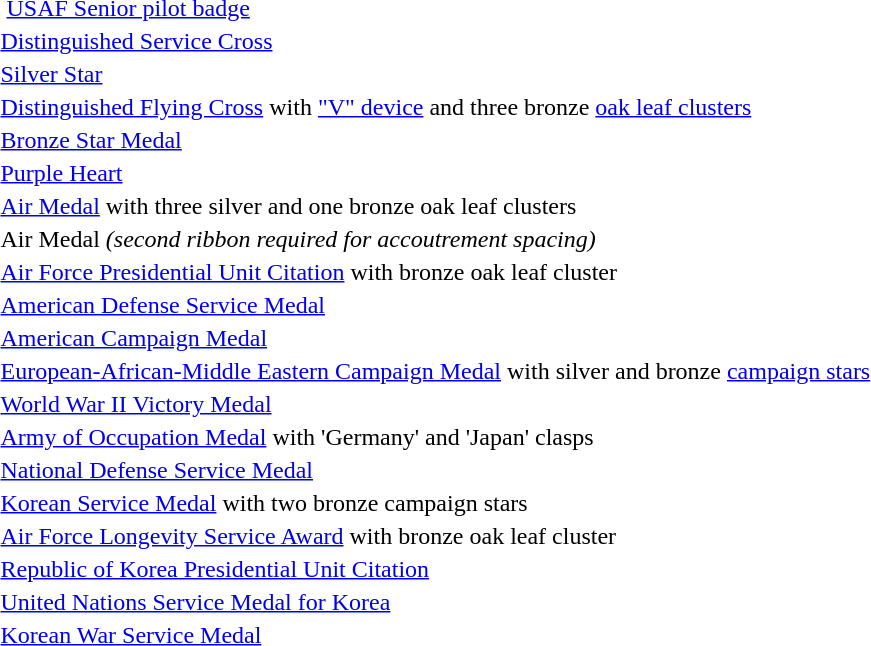<table>
<tr>
<td colspan="2">  <a href='#'>USAF Senior pilot badge</a></td>
</tr>
<tr>
<td></td>
<td><a href='#'>Distinguished Service Cross</a></td>
</tr>
<tr>
<td></td>
<td><a href='#'>Silver Star</a></td>
</tr>
<tr>
<td></td>
<td><a href='#'>Distinguished Flying Cross</a> with <a href='#'>"V" device</a> and three bronze <a href='#'>oak leaf clusters</a></td>
</tr>
<tr>
<td></td>
<td><a href='#'>Bronze Star Medal</a></td>
</tr>
<tr>
<td></td>
<td><a href='#'>Purple Heart</a></td>
</tr>
<tr>
<td></td>
<td><a href='#'>Air Medal</a> with three silver and one bronze oak leaf clusters</td>
</tr>
<tr>
<td></td>
<td>Air Medal <em>(second ribbon required for accoutrement spacing)</em></td>
</tr>
<tr>
<td></td>
<td><a href='#'>Air Force Presidential Unit Citation</a> with bronze oak leaf cluster</td>
</tr>
<tr>
<td></td>
<td><a href='#'>American Defense Service Medal</a></td>
</tr>
<tr>
<td></td>
<td><a href='#'>American Campaign Medal</a></td>
</tr>
<tr>
<td></td>
<td><a href='#'>European-African-Middle Eastern Campaign Medal</a> with silver and bronze <a href='#'>campaign stars</a></td>
</tr>
<tr>
<td></td>
<td><a href='#'>World War II Victory Medal</a></td>
</tr>
<tr>
<td></td>
<td><a href='#'>Army of Occupation Medal</a> with 'Germany' and 'Japan' clasps</td>
</tr>
<tr>
<td></td>
<td><a href='#'>National Defense Service Medal</a></td>
</tr>
<tr>
<td></td>
<td><a href='#'>Korean Service Medal</a> with two bronze campaign stars</td>
</tr>
<tr>
<td></td>
<td><a href='#'>Air Force Longevity Service Award</a> with bronze oak leaf cluster</td>
</tr>
<tr>
<td></td>
<td><a href='#'>Republic of Korea Presidential Unit Citation</a></td>
</tr>
<tr>
<td></td>
<td><a href='#'>United Nations Service Medal for Korea</a></td>
</tr>
<tr>
<td></td>
<td><a href='#'>Korean War Service Medal</a></td>
</tr>
<tr>
</tr>
</table>
